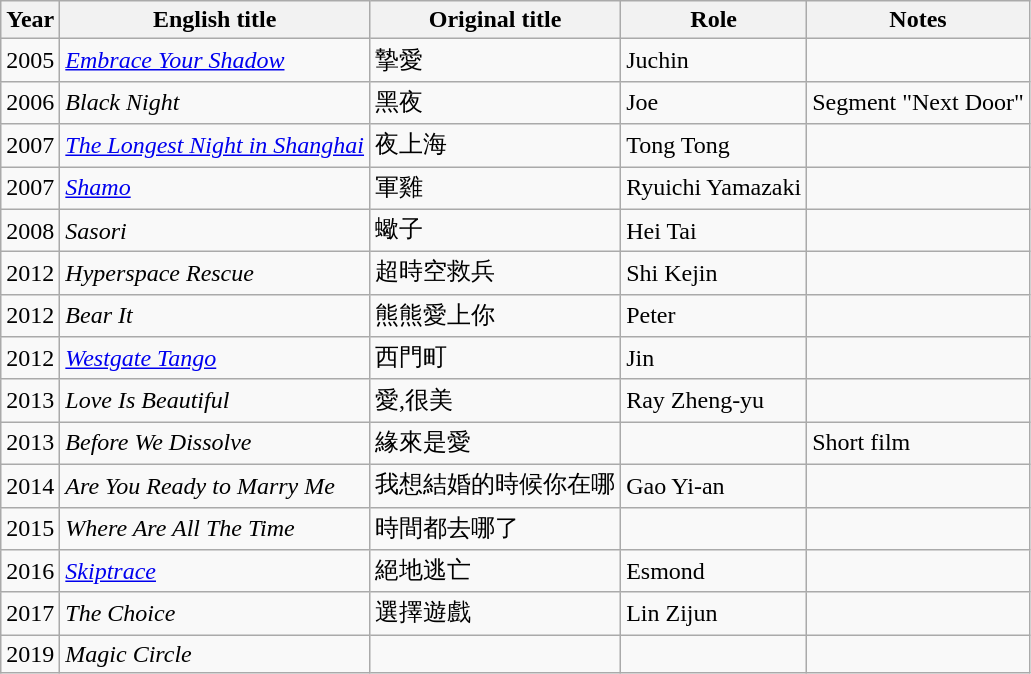<table class="wikitable sortable">
<tr>
<th>Year</th>
<th>English title</th>
<th>Original title</th>
<th>Role</th>
<th class="unsortable">Notes</th>
</tr>
<tr>
<td>2005</td>
<td><em><a href='#'>Embrace Your Shadow</a></em></td>
<td>摯愛</td>
<td>Juchin</td>
<td></td>
</tr>
<tr>
<td>2006</td>
<td><em>Black Night</em></td>
<td>黑夜</td>
<td>Joe</td>
<td>Segment "Next Door"</td>
</tr>
<tr>
<td>2007</td>
<td><em><a href='#'>The Longest Night in Shanghai</a></em></td>
<td>夜上海</td>
<td>Tong Tong</td>
<td></td>
</tr>
<tr>
<td>2007</td>
<td><em><a href='#'>Shamo</a></em></td>
<td>軍雞</td>
<td>Ryuichi Yamazaki</td>
<td></td>
</tr>
<tr>
<td>2008</td>
<td><em>Sasori</em></td>
<td>蠍子</td>
<td>Hei Tai</td>
<td></td>
</tr>
<tr>
<td>2012</td>
<td><em>Hyperspace Rescue</em></td>
<td>超時空救兵</td>
<td>Shi Kejin</td>
<td></td>
</tr>
<tr>
<td>2012</td>
<td><em>Bear It</em></td>
<td>熊熊愛上你</td>
<td>Peter</td>
<td></td>
</tr>
<tr>
<td>2012</td>
<td><em><a href='#'>Westgate Tango</a></em></td>
<td>西門町</td>
<td>Jin</td>
<td></td>
</tr>
<tr>
<td>2013</td>
<td><em>Love Is Beautiful</em></td>
<td>愛,很美</td>
<td>Ray Zheng-yu</td>
<td></td>
</tr>
<tr>
<td>2013</td>
<td><em>Before We Dissolve</em></td>
<td>緣來是愛</td>
<td></td>
<td>Short film</td>
</tr>
<tr>
<td>2014</td>
<td><em>Are You Ready to Marry Me</em></td>
<td>我想結婚的時候你在哪</td>
<td>Gao Yi-an</td>
<td></td>
</tr>
<tr>
<td>2015</td>
<td><em>Where Are All The Time</em></td>
<td>時間都去哪了</td>
<td></td>
<td></td>
</tr>
<tr>
<td>2016</td>
<td><em><a href='#'>Skiptrace</a></em></td>
<td>絕地逃亡</td>
<td>Esmond</td>
<td></td>
</tr>
<tr>
<td>2017</td>
<td><em>The Choice</em></td>
<td>選擇遊戲</td>
<td>Lin Zijun</td>
<td></td>
</tr>
<tr>
<td>2019</td>
<td><em>Magic Circle</em></td>
<td></td>
<td></td>
<td></td>
</tr>
</table>
